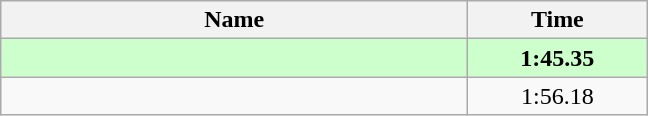<table class="wikitable" style="text-align:center;">
<tr>
<th style="width:19em">Name</th>
<th style="width:7em">Time</th>
</tr>
<tr bgcolor=ccffcc>
<td align=left><strong></strong></td>
<td><strong>1:45.35</strong></td>
</tr>
<tr>
<td align=left></td>
<td>1:56.18</td>
</tr>
</table>
